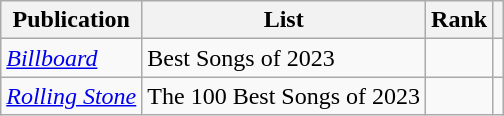<table class="sortable wikitable">
<tr>
<th>Publication</th>
<th>List</th>
<th>Rank</th>
<th class="unsortable"></th>
</tr>
<tr>
<td><em><a href='#'>Billboard</a></em></td>
<td>Best Songs of 2023</td>
<td></td>
<td></td>
</tr>
<tr>
<td><em><a href='#'>Rolling Stone</a></em></td>
<td>The 100 Best Songs of 2023</td>
<td></td>
<td></td>
</tr>
</table>
